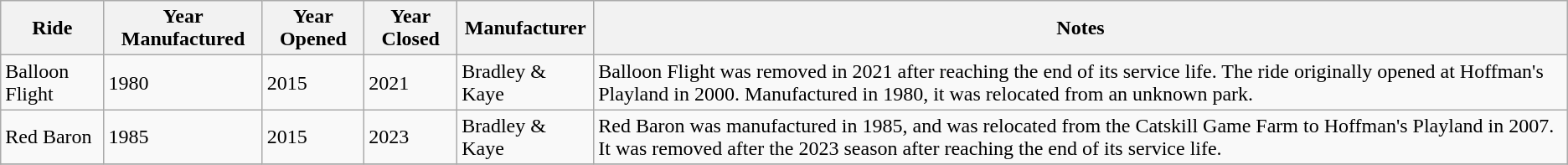<table class="wikitable sortable">
<tr>
<th>Ride</th>
<th>Year Manufactured</th>
<th>Year Opened</th>
<th>Year Closed</th>
<th>Manufacturer</th>
<th>Notes</th>
</tr>
<tr>
<td>Balloon Flight</td>
<td>1980</td>
<td>2015</td>
<td>2021</td>
<td>Bradley & Kaye</td>
<td>Balloon Flight was removed in 2021 after reaching the end of its service life. The ride originally opened at Hoffman's Playland in 2000. Manufactured in 1980, it was relocated from an unknown park.</td>
</tr>
<tr>
<td>Red Baron</td>
<td>1985</td>
<td>2015</td>
<td>2023</td>
<td>Bradley & Kaye</td>
<td>Red Baron was manufactured in 1985, and was relocated from the Catskill Game Farm to Hoffman's Playland in 2007. It was removed after the 2023 season after reaching the end of its service life.</td>
</tr>
<tr>
</tr>
</table>
